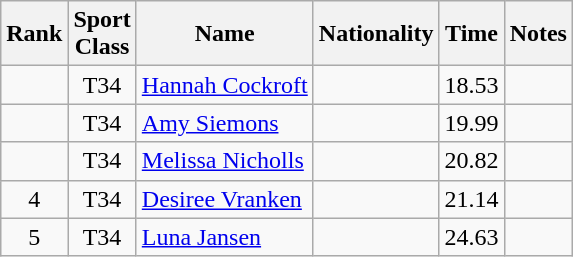<table class="wikitable sortable" style="text-align:center">
<tr>
<th>Rank</th>
<th>Sport<br>Class</th>
<th>Name</th>
<th>Nationality</th>
<th>Time</th>
<th>Notes</th>
</tr>
<tr>
<td></td>
<td>T34</td>
<td align=left><a href='#'>Hannah Cockroft</a></td>
<td align=left></td>
<td>18.53</td>
<td></td>
</tr>
<tr>
<td></td>
<td>T34</td>
<td align=left><a href='#'>Amy Siemons</a></td>
<td align=left></td>
<td>19.99</td>
<td></td>
</tr>
<tr>
<td></td>
<td>T34</td>
<td align=left><a href='#'>Melissa Nicholls</a></td>
<td align=left></td>
<td>20.82</td>
<td></td>
</tr>
<tr>
<td>4</td>
<td>T34</td>
<td align=left><a href='#'>Desiree Vranken</a></td>
<td align=left></td>
<td>21.14</td>
<td></td>
</tr>
<tr>
<td>5</td>
<td>T34</td>
<td align=left><a href='#'>Luna Jansen</a></td>
<td align=left></td>
<td>24.63</td>
<td></td>
</tr>
</table>
